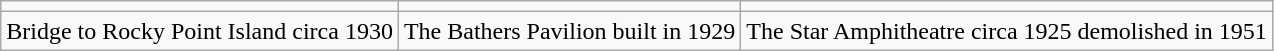<table class="wikitable" border="1">
<tr>
<td></td>
<td></td>
<td></td>
</tr>
<tr>
<td>Bridge to Rocky Point Island circa 1930</td>
<td>The Bathers Pavilion built in 1929</td>
<td>The Star Amphitheatre circa 1925 demolished in 1951</td>
</tr>
</table>
